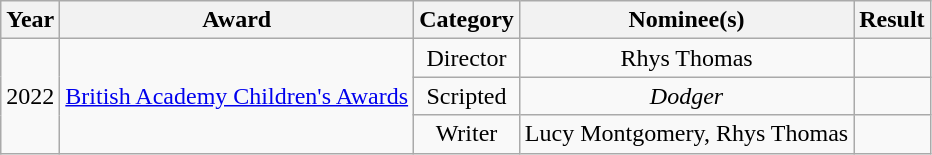<table class=wikitable style=text-align:center>
<tr>
<th>Year</th>
<th>Award</th>
<th>Category</th>
<th>Nominee(s)</th>
<th>Result</th>
</tr>
<tr>
<td scope=row rowspan=3>2022</td>
<td scope=row rowspan=3><a href='#'>British Academy Children's Awards</a></td>
<td>Director</td>
<td>Rhys Thomas</td>
<td></td>
</tr>
<tr>
<td>Scripted</td>
<td><em>Dodger</em></td>
<td></td>
</tr>
<tr>
<td>Writer</td>
<td>Lucy Montgomery, Rhys Thomas</td>
<td></td>
</tr>
</table>
